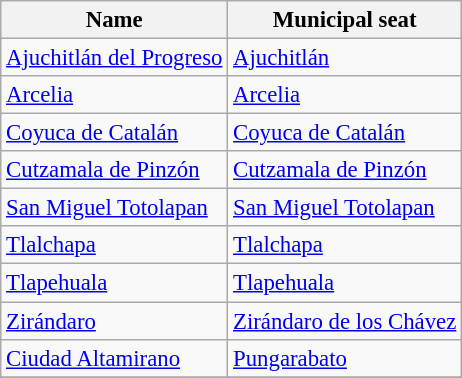<table class="wikitable sortable" style="text-align:left; font-size:95%; ">
<tr>
<th width:200px;">Name</th>
<th width:200px;">Municipal seat</th>
</tr>
<tr>
<td><a href='#'>Ajuchitlán del Progreso</a></td>
<td><a href='#'>Ajuchitlán</a></td>
</tr>
<tr>
<td><a href='#'>Arcelia</a></td>
<td><a href='#'>Arcelia</a></td>
</tr>
<tr>
<td><a href='#'>Coyuca de Catalán</a></td>
<td><a href='#'>Coyuca de Catalán</a></td>
</tr>
<tr>
<td><a href='#'>Cutzamala de Pinzón</a></td>
<td><a href='#'>Cutzamala de Pinzón</a></td>
</tr>
<tr>
<td><a href='#'>San Miguel Totolapan</a></td>
<td><a href='#'>San Miguel Totolapan</a></td>
</tr>
<tr>
<td><a href='#'>Tlalchapa</a></td>
<td><a href='#'>Tlalchapa</a></td>
</tr>
<tr>
<td><a href='#'>Tlapehuala</a></td>
<td><a href='#'>Tlapehuala</a></td>
</tr>
<tr>
<td><a href='#'>Zirándaro</a></td>
<td><a href='#'>Zirándaro de los Chávez</a></td>
</tr>
<tr>
<td><a href='#'>Ciudad Altamirano</a></td>
<td><a href='#'>Pungarabato</a></td>
</tr>
<tr>
</tr>
</table>
